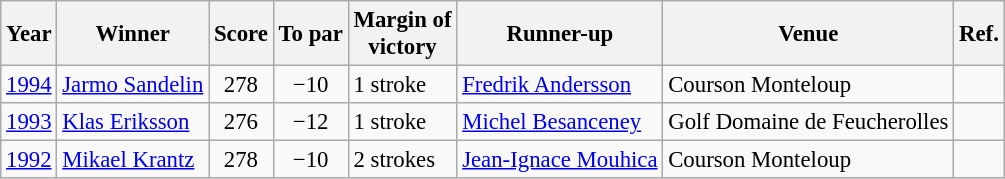<table class="wikitable" style="font-size:95%">
<tr>
<th>Year</th>
<th>Winner</th>
<th>Score</th>
<th>To par</th>
<th>Margin of<br>victory</th>
<th>Runner-up</th>
<th>Venue</th>
<th>Ref.</th>
</tr>
<tr>
<td><a href='#'>1994</a></td>
<td> <a href='#'>Jarmo Sandelin</a></td>
<td align=center>278</td>
<td align=center>−10</td>
<td>1 stroke</td>
<td> <a href='#'>Fredrik Andersson</a></td>
<td>Courson Monteloup</td>
<td></td>
</tr>
<tr>
<td><a href='#'>1993</a></td>
<td> <a href='#'>Klas Eriksson</a></td>
<td align=center>276</td>
<td align=center>−12</td>
<td>1 stroke</td>
<td> <a href='#'>Michel Besanceney</a></td>
<td>Golf Domaine de Feucherolles</td>
<td></td>
</tr>
<tr>
<td><a href='#'>1992</a></td>
<td> <a href='#'>Mikael Krantz</a></td>
<td align=center>278</td>
<td align=center>−10</td>
<td>2 strokes</td>
<td> <a href='#'>Jean-Ignace Mouhica</a></td>
<td>Courson Monteloup</td>
<td></td>
</tr>
</table>
